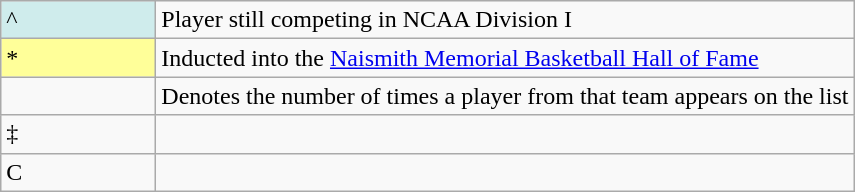<table class="wikitable">
<tr>
<td style="background-color:#CFECEC; width:6em">^</td>
<td>Player still competing in NCAA Division I</td>
</tr>
<tr>
<td style="background-color:#FFFF99; width:6em">*</td>
<td>Inducted into the <a href='#'>Naismith Memorial Basketball Hall of Fame</a></td>
</tr>
<tr>
<td></td>
<td>Denotes the number of times a player from that team appears on the list</td>
</tr>
<tr>
<td>‡</td>
<td></td>
</tr>
<tr>
<td>C</td>
<td></td>
</tr>
</table>
